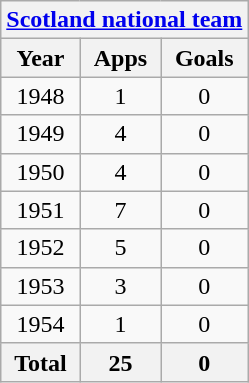<table class="wikitable" style="text-align:center">
<tr>
<th colspan=3><a href='#'>Scotland national team</a></th>
</tr>
<tr>
<th>Year</th>
<th>Apps</th>
<th>Goals</th>
</tr>
<tr>
<td>1948</td>
<td>1</td>
<td>0</td>
</tr>
<tr>
<td>1949</td>
<td>4</td>
<td>0</td>
</tr>
<tr>
<td>1950</td>
<td>4</td>
<td>0</td>
</tr>
<tr>
<td>1951</td>
<td>7</td>
<td>0</td>
</tr>
<tr>
<td>1952</td>
<td>5</td>
<td>0</td>
</tr>
<tr>
<td>1953</td>
<td>3</td>
<td>0</td>
</tr>
<tr>
<td>1954</td>
<td>1</td>
<td>0</td>
</tr>
<tr>
<th>Total</th>
<th>25</th>
<th>0</th>
</tr>
</table>
